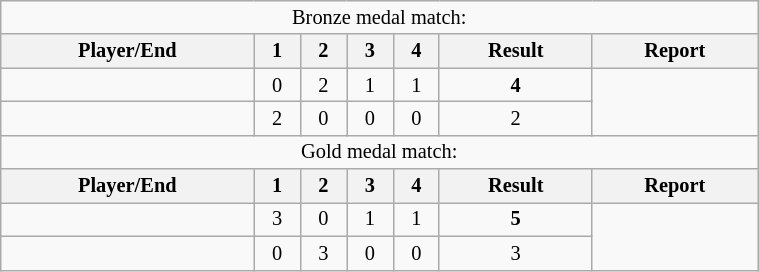<table class="wikitable" style=font-size:85%;text-align:center;width:40%>
<tr>
<td colspan="7">Bronze medal match:</td>
</tr>
<tr>
<th>Player/End</th>
<th>1</th>
<th>2</th>
<th>3</th>
<th>4</th>
<th>Result</th>
<th>Report</th>
</tr>
<tr>
<td align=left><strong></strong></td>
<td>0</td>
<td>2</td>
<td>1</td>
<td>1</td>
<td><strong>4</strong></td>
<td rowspan="2"></td>
</tr>
<tr>
<td align=left></td>
<td>2</td>
<td>0</td>
<td>0</td>
<td>0</td>
<td>2</td>
</tr>
<tr>
<td colspan="7">Gold medal match:</td>
</tr>
<tr>
<th>Player/End</th>
<th>1</th>
<th>2</th>
<th>3</th>
<th>4</th>
<th>Result</th>
<th>Report</th>
</tr>
<tr>
<td align=left><strong></strong></td>
<td>3</td>
<td>0</td>
<td>1</td>
<td>1</td>
<td><strong>5</strong></td>
<td rowspan="2"></td>
</tr>
<tr>
<td align=left></td>
<td>0</td>
<td>3</td>
<td>0</td>
<td>0</td>
<td>3</td>
</tr>
</table>
